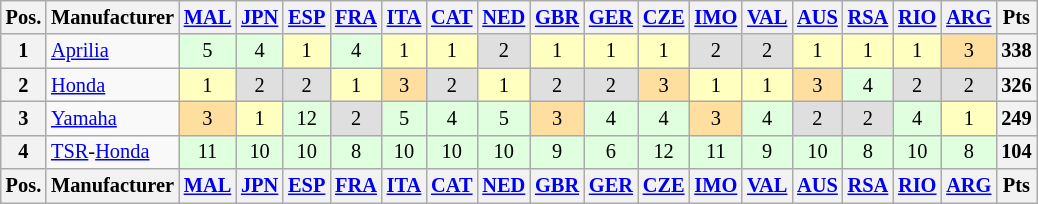<table class="wikitable" style="font-size: 85%; text-align:center">
<tr valign="top">
<th valign="middle">Pos.</th>
<th valign="middle">Manufacturer</th>
<th><a href='#'>MAL</a><br></th>
<th><a href='#'>JPN</a><br></th>
<th><a href='#'>ESP</a><br></th>
<th><a href='#'>FRA</a><br></th>
<th><a href='#'>ITA</a><br></th>
<th><a href='#'>CAT</a><br></th>
<th><a href='#'>NED</a><br></th>
<th><a href='#'>GBR</a><br></th>
<th><a href='#'>GER</a><br></th>
<th><a href='#'>CZE</a><br></th>
<th><a href='#'>IMO</a><br></th>
<th><a href='#'>VAL</a><br></th>
<th><a href='#'>AUS</a><br></th>
<th><a href='#'>RSA</a><br></th>
<th><a href='#'>RIO</a><br></th>
<th><a href='#'>ARG</a><br></th>
<th valign="middle">Pts</th>
</tr>
<tr>
<th>1</th>
<td align="left"> <a href='#'>Aprilia</a></td>
<td style="background:#dfffdf;">5</td>
<td style="background:#dfffdf;">4</td>
<td style="background:#ffffbf;">1</td>
<td style="background:#dfffdf;">4</td>
<td style="background:#ffffbf;">1</td>
<td style="background:#ffffbf;">1</td>
<td style="background:#dfdfdf;">2</td>
<td style="background:#ffffbf;">1</td>
<td style="background:#ffffbf;">1</td>
<td style="background:#ffffbf;">1</td>
<td style="background:#dfdfdf;">2</td>
<td style="background:#dfdfdf;">2</td>
<td style="background:#ffffbf;">1</td>
<td style="background:#ffffbf;">1</td>
<td style="background:#ffffbf;">1</td>
<td style="background:#ffdf9f;">3</td>
<th>338</th>
</tr>
<tr>
<th>2</th>
<td align="left"> <a href='#'>Honda</a></td>
<td style="background:#ffffbf;">1</td>
<td style="background:#dfdfdf;">2</td>
<td style="background:#dfdfdf;">2</td>
<td style="background:#ffffbf;">1</td>
<td style="background:#ffdf9f;">3</td>
<td style="background:#dfdfdf;">2</td>
<td style="background:#ffffbf;">1</td>
<td style="background:#dfdfdf;">2</td>
<td style="background:#dfdfdf;">2</td>
<td style="background:#ffdf9f;">3</td>
<td style="background:#ffffbf;">1</td>
<td style="background:#ffffbf;">1</td>
<td style="background:#ffdf9f;">3</td>
<td style="background:#dfffdf;">4</td>
<td style="background:#dfdfdf;">2</td>
<td style="background:#dfdfdf;">2</td>
<th>326</th>
</tr>
<tr>
<th>3</th>
<td align="left"> <a href='#'>Yamaha</a></td>
<td style="background:#ffdf9f;">3</td>
<td style="background:#ffffbf;">1</td>
<td style="background:#dfffdf;">12</td>
<td style="background:#dfdfdf;">2</td>
<td style="background:#dfffdf;">5</td>
<td style="background:#dfffdf;">4</td>
<td style="background:#dfffdf;">5</td>
<td style="background:#ffdf9f;">3</td>
<td style="background:#dfffdf;">4</td>
<td style="background:#dfffdf;">4</td>
<td style="background:#ffdf9f;">3</td>
<td style="background:#dfffdf;">4</td>
<td style="background:#dfdfdf;">2</td>
<td style="background:#dfdfdf;">2</td>
<td style="background:#dfffdf;">4</td>
<td style="background:#ffffbf;">1</td>
<th>249</th>
</tr>
<tr>
<th>4</th>
<td align="left" nowrap> <a href='#'>TSR</a>-<a href='#'>Honda</a></td>
<td style="background:#dfffdf;">11</td>
<td style="background:#dfffdf;">10</td>
<td style="background:#dfffdf;">10</td>
<td style="background:#dfffdf;">8</td>
<td style="background:#dfffdf;">10</td>
<td style="background:#dfffdf;">10</td>
<td style="background:#dfffdf;">10</td>
<td style="background:#dfffdf;">9</td>
<td style="background:#dfffdf;">6</td>
<td style="background:#dfffdf;">12</td>
<td style="background:#dfffdf;">11</td>
<td style="background:#dfffdf;">9</td>
<td style="background:#dfffdf;">10</td>
<td style="background:#dfffdf;">8</td>
<td style="background:#dfffdf;">10</td>
<td style="background:#dfffdf;">8</td>
<th>104</th>
</tr>
<tr valign="top">
<th valign="middle">Pos.</th>
<th valign="middle">Manufacturer</th>
<th><a href='#'>MAL</a><br></th>
<th><a href='#'>JPN</a><br></th>
<th><a href='#'>ESP</a><br></th>
<th><a href='#'>FRA</a><br></th>
<th><a href='#'>ITA</a><br></th>
<th><a href='#'>CAT</a><br></th>
<th><a href='#'>NED</a><br></th>
<th><a href='#'>GBR</a><br></th>
<th><a href='#'>GER</a><br></th>
<th><a href='#'>CZE</a><br></th>
<th><a href='#'>IMO</a><br></th>
<th><a href='#'>VAL</a><br></th>
<th><a href='#'>AUS</a><br></th>
<th><a href='#'>RSA</a><br></th>
<th><a href='#'>RIO</a><br></th>
<th><a href='#'>ARG</a><br></th>
<th valign="middle">Pts</th>
</tr>
</table>
